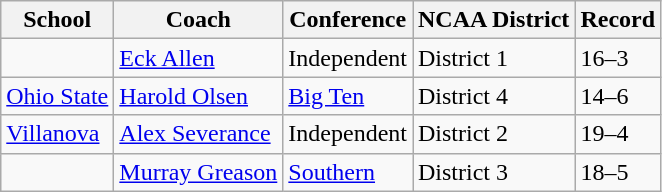<table class="wikitable sortable">
<tr>
<th>School</th>
<th>Coach</th>
<th>Conference</th>
<th>NCAA District</th>
<th>Record</th>
</tr>
<tr>
<td></td>
<td><a href='#'>Eck Allen</a></td>
<td>Independent</td>
<td>District 1</td>
<td>16–3</td>
</tr>
<tr>
<td><a href='#'>Ohio State</a></td>
<td><a href='#'>Harold Olsen</a></td>
<td><a href='#'>Big Ten</a></td>
<td>District 4</td>
<td>14–6</td>
</tr>
<tr>
<td><a href='#'>Villanova</a></td>
<td><a href='#'>Alex Severance</a></td>
<td>Independent</td>
<td>District 2</td>
<td>19–4</td>
</tr>
<tr>
<td></td>
<td><a href='#'>Murray Greason</a></td>
<td><a href='#'>Southern</a></td>
<td>District 3</td>
<td>18–5</td>
</tr>
</table>
